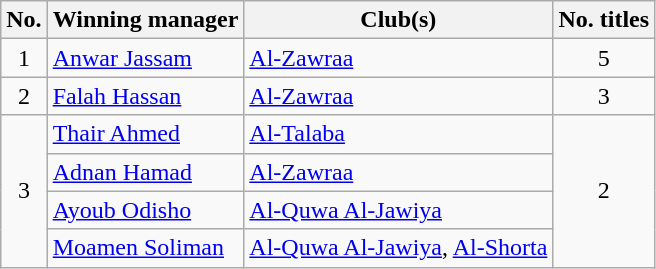<table class="sortable wikitable">
<tr>
<th>No.</th>
<th>Winning manager</th>
<th>Club(s)</th>
<th>No. titles</th>
</tr>
<tr>
<td align="center">1</td>
<td align=left> <a href='#'>Anwar Jassam</a></td>
<td><a href='#'>Al-Zawraa</a></td>
<td align="center">5</td>
</tr>
<tr>
<td align="center">2</td>
<td align=left> <a href='#'>Falah Hassan</a></td>
<td><a href='#'>Al-Zawraa</a></td>
<td align="center">3</td>
</tr>
<tr>
<td align="center" rowspan=4>3</td>
<td align=left> <a href='#'>Thair Ahmed</a></td>
<td><a href='#'>Al-Talaba</a></td>
<td align="center" rowspan=4>2</td>
</tr>
<tr>
<td align=left> <a href='#'>Adnan Hamad</a></td>
<td><a href='#'>Al-Zawraa</a></td>
</tr>
<tr>
<td align=left> <a href='#'>Ayoub Odisho</a></td>
<td><a href='#'>Al-Quwa Al-Jawiya</a></td>
</tr>
<tr>
<td align=left> <a href='#'>Moamen Soliman</a></td>
<td><a href='#'>Al-Quwa Al-Jawiya</a>, <a href='#'>Al-Shorta</a></td>
</tr>
</table>
